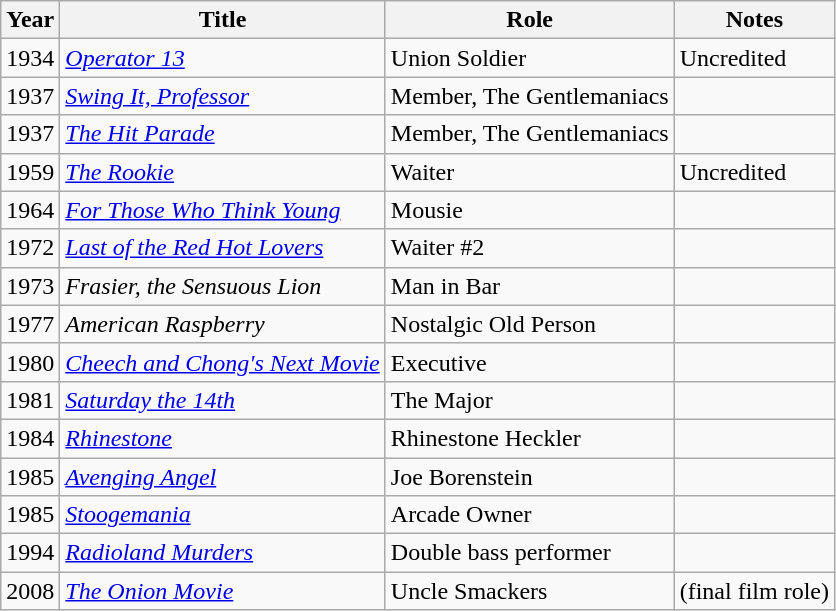<table class="wikitable">
<tr>
<th>Year</th>
<th>Title</th>
<th>Role</th>
<th>Notes</th>
</tr>
<tr>
<td>1934</td>
<td><em><a href='#'>Operator 13</a></em></td>
<td>Union Soldier</td>
<td>Uncredited</td>
</tr>
<tr>
<td>1937</td>
<td><em><a href='#'>Swing It, Professor</a></em></td>
<td>Member, The Gentlemaniacs</td>
<td></td>
</tr>
<tr>
<td>1937</td>
<td><em><a href='#'>The Hit Parade</a></em></td>
<td>Member, The Gentlemaniacs</td>
<td></td>
</tr>
<tr>
<td>1959</td>
<td><em><a href='#'>The Rookie</a></em></td>
<td>Waiter</td>
<td>Uncredited</td>
</tr>
<tr>
<td>1964</td>
<td><em><a href='#'>For Those Who Think Young</a></em></td>
<td>Mousie</td>
<td></td>
</tr>
<tr>
<td>1972</td>
<td><em><a href='#'>Last of the Red Hot Lovers</a></em></td>
<td>Waiter #2</td>
<td></td>
</tr>
<tr>
<td>1973</td>
<td><em>Frasier, the Sensuous Lion</em></td>
<td>Man in Bar</td>
<td></td>
</tr>
<tr>
<td>1977</td>
<td><em>American Raspberry</em></td>
<td>Nostalgic Old Person</td>
<td></td>
</tr>
<tr>
<td>1980</td>
<td><em><a href='#'>Cheech and Chong's Next Movie</a></em></td>
<td>Executive</td>
<td></td>
</tr>
<tr>
<td>1981</td>
<td><em><a href='#'>Saturday the 14th</a></em></td>
<td>The Major</td>
<td></td>
</tr>
<tr>
<td>1984</td>
<td><em><a href='#'>Rhinestone</a></em></td>
<td>Rhinestone Heckler</td>
<td></td>
</tr>
<tr>
<td>1985</td>
<td><em><a href='#'>Avenging Angel</a></em></td>
<td>Joe Borenstein</td>
<td></td>
</tr>
<tr>
<td>1985</td>
<td><em><a href='#'>Stoogemania</a></em></td>
<td>Arcade Owner</td>
<td></td>
</tr>
<tr>
<td>1994</td>
<td><em><a href='#'>Radioland Murders</a></em></td>
<td>Double bass performer</td>
<td></td>
</tr>
<tr>
<td>2008</td>
<td><em><a href='#'>The Onion Movie</a></em></td>
<td>Uncle Smackers</td>
<td>(final film role)</td>
</tr>
</table>
